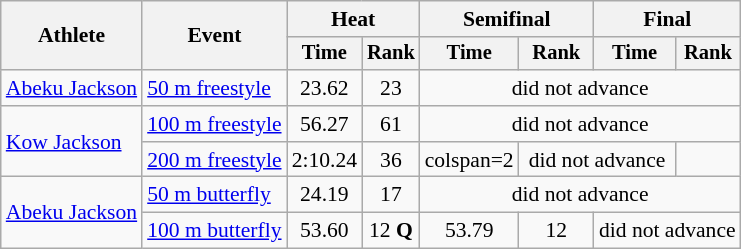<table class=wikitable style=font-size:90%>
<tr>
<th rowspan=2>Athlete</th>
<th rowspan=2>Event</th>
<th colspan=2>Heat</th>
<th colspan=2>Semifinal</th>
<th colspan=2>Final</th>
</tr>
<tr style=font-size:95%>
<th>Time</th>
<th>Rank</th>
<th>Time</th>
<th>Rank</th>
<th>Time</th>
<th>Rank</th>
</tr>
<tr align=center>
<td align=left><a href='#'>Abeku Jackson</a></td>
<td align=left rowspan="1"><a href='#'>50 m freestyle</a></td>
<td>23.62</td>
<td>23</td>
<td colspan=4>did not advance</td>
</tr>
<tr align=center>
<td align=left rowspan=2><a href='#'>Kow Jackson</a></td>
<td align=left rowspan="1"><a href='#'>100 m freestyle</a></td>
<td>56.27</td>
<td>61</td>
<td colspan=4>did not advance</td>
</tr>
<tr align=center>
<td align=left rowspan="1"><a href='#'>200 m freestyle</a></td>
<td>2:10.24</td>
<td>36</td>
<td>colspan=2 </td>
<td colspan=2>did not advance</td>
</tr>
<tr align=center>
<td align=left rowspan=2><a href='#'>Abeku Jackson</a></td>
<td align=left rowspan="1"><a href='#'>50 m butterfly</a></td>
<td>24.19</td>
<td>17</td>
<td colspan=4>did not advance</td>
</tr>
<tr align=center>
<td align=left rowspan="1"><a href='#'>100 m butterfly</a></td>
<td>53.60</td>
<td>12 <strong>Q</strong></td>
<td>53.79</td>
<td>12</td>
<td colspan=2>did not advance</td>
</tr>
</table>
